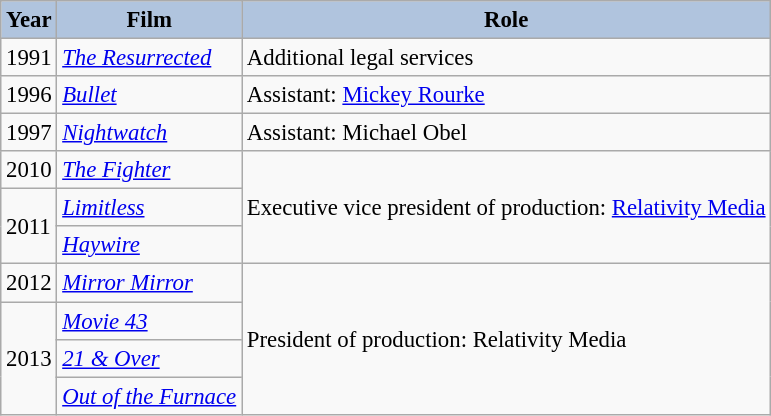<table class="wikitable" style="font-size:95%;">
<tr>
<th style="background:#B0C4DE;">Year</th>
<th style="background:#B0C4DE;">Film</th>
<th style="background:#B0C4DE;">Role</th>
</tr>
<tr>
<td>1991</td>
<td><em><a href='#'>The Resurrected</a></em></td>
<td>Additional legal services</td>
</tr>
<tr>
<td>1996</td>
<td><em><a href='#'>Bullet</a></em></td>
<td>Assistant: <a href='#'>Mickey Rourke</a></td>
</tr>
<tr>
<td>1997</td>
<td><em><a href='#'>Nightwatch</a></em></td>
<td>Assistant: Michael Obel</td>
</tr>
<tr>
<td>2010</td>
<td><em><a href='#'>The Fighter</a></em></td>
<td rowspan=3>Executive vice president of production: <a href='#'>Relativity Media</a></td>
</tr>
<tr>
<td rowspan=2>2011</td>
<td><em><a href='#'>Limitless</a></em></td>
</tr>
<tr>
<td><em><a href='#'>Haywire</a></em></td>
</tr>
<tr>
<td>2012</td>
<td><em><a href='#'>Mirror Mirror</a></em></td>
<td rowspan=4>President of production: Relativity Media</td>
</tr>
<tr>
<td rowspan=3>2013</td>
<td><em><a href='#'>Movie 43</a></em></td>
</tr>
<tr>
<td><em><a href='#'>21 & Over</a></em></td>
</tr>
<tr>
<td><em><a href='#'>Out of the Furnace</a></em></td>
</tr>
</table>
